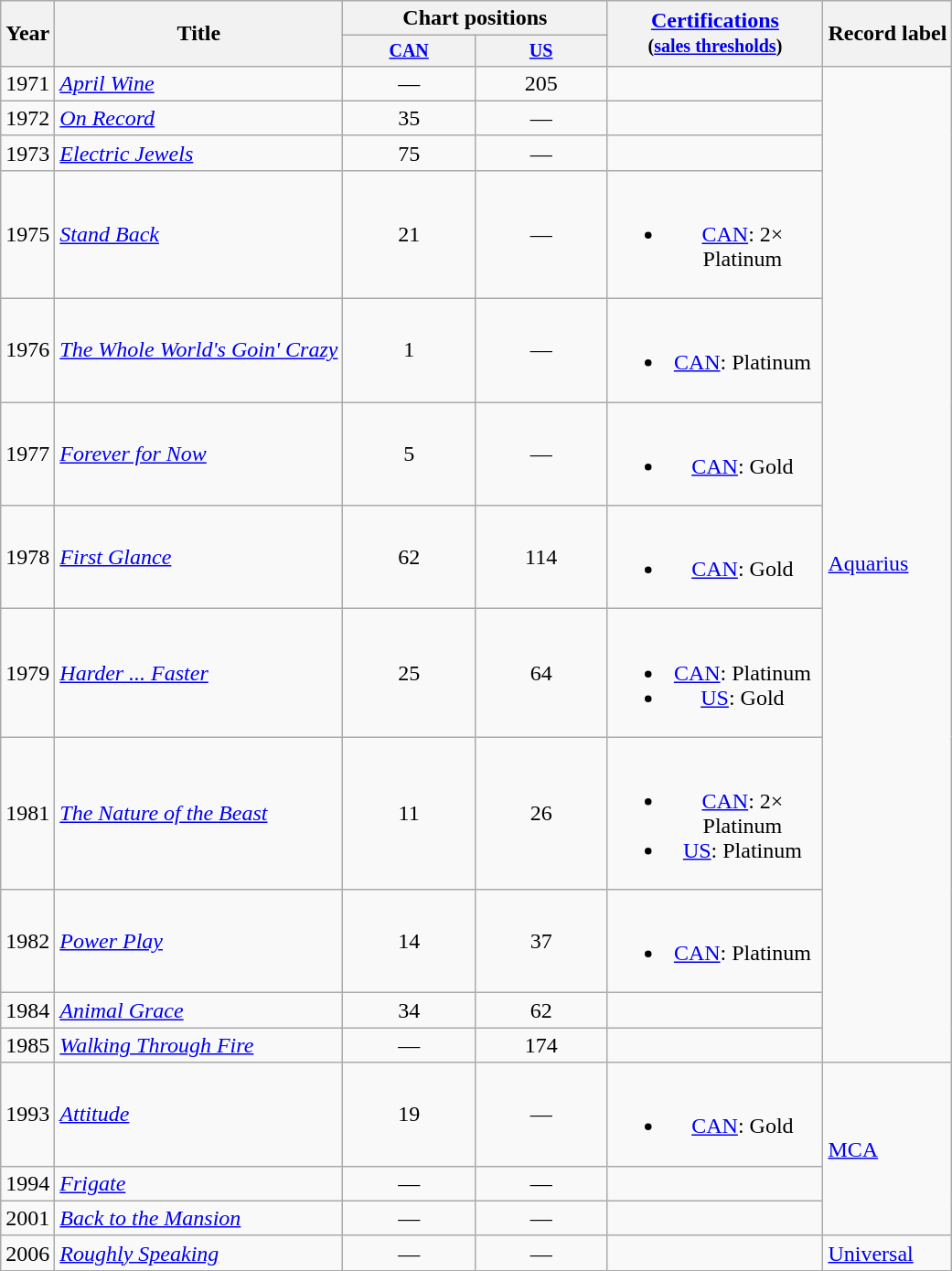<table class="wikitable">
<tr>
<th rowspan="2">Year</th>
<th rowspan="2">Title</th>
<th colspan="2">Chart positions</th>
<th width="150" rowspan="2"><a href='#'>Certifications</a><br><small>(<a href='#'>sales thresholds</a>)</small></th>
<th rowspan="2">Record label</th>
</tr>
<tr style="font-size: smaller;">
<th width="90"><a href='#'>CAN</a><br></th>
<th width="90"><a href='#'>US</a><br></th>
</tr>
<tr>
<td>1971</td>
<td><em><a href='#'>April Wine</a></em></td>
<td align="center">—</td>
<td align="center">205</td>
<td align="center"></td>
<td rowspan="12"><a href='#'>Aquarius</a></td>
</tr>
<tr>
<td>1972</td>
<td><em><a href='#'>On Record</a></em></td>
<td align="center">35</td>
<td align="center">—</td>
<td align="center"></td>
</tr>
<tr>
<td>1973</td>
<td><em><a href='#'>Electric Jewels</a></em></td>
<td align="center">75</td>
<td align="center">—</td>
<td align="center"></td>
</tr>
<tr>
<td>1975</td>
<td><em><a href='#'>Stand Back</a></em></td>
<td align="center">21</td>
<td align="center">—</td>
<td align="center"><br><ul><li><a href='#'>CAN</a>: 2× Platinum</li></ul></td>
</tr>
<tr>
<td>1976</td>
<td><em><a href='#'>The Whole World's Goin' Crazy</a></em></td>
<td align="center">1</td>
<td align="center">—</td>
<td align="center"><br><ul><li><a href='#'>CAN</a>: Platinum</li></ul></td>
</tr>
<tr>
<td>1977</td>
<td><em><a href='#'>Forever for Now</a></em></td>
<td align="center">5</td>
<td align="center">—</td>
<td align="center"><br><ul><li><a href='#'>CAN</a>: Gold</li></ul></td>
</tr>
<tr>
<td>1978</td>
<td><em><a href='#'>First Glance</a></em></td>
<td align="center">62</td>
<td align="center">114</td>
<td align="center"><br><ul><li><a href='#'>CAN</a>: Gold</li></ul></td>
</tr>
<tr>
<td>1979</td>
<td><em><a href='#'>Harder ... Faster</a></em></td>
<td align="center">25</td>
<td align="center">64</td>
<td align="center"><br><ul><li><a href='#'>CAN</a>: Platinum</li><li><a href='#'>US</a>: Gold</li></ul></td>
</tr>
<tr>
<td>1981</td>
<td><em><a href='#'>The Nature of the Beast</a></em></td>
<td align="center">11</td>
<td align="center">26</td>
<td align="center"><br><ul><li><a href='#'>CAN</a>: 2× Platinum</li><li><a href='#'>US</a>: Platinum</li></ul></td>
</tr>
<tr>
<td>1982</td>
<td><em><a href='#'>Power Play</a></em></td>
<td align="center">14</td>
<td align="center">37</td>
<td align="center"><br><ul><li><a href='#'>CAN</a>: Platinum</li></ul></td>
</tr>
<tr>
<td>1984</td>
<td><em><a href='#'>Animal Grace</a></em></td>
<td align="center">34</td>
<td align="center">62</td>
<td align="center"></td>
</tr>
<tr>
<td>1985</td>
<td><em><a href='#'>Walking Through Fire</a></em></td>
<td align="center">—</td>
<td align="center">174</td>
<td align="center"></td>
</tr>
<tr>
<td>1993</td>
<td><em><a href='#'>Attitude</a></em></td>
<td align="center">19</td>
<td align="center">—</td>
<td align="center"><br><ul><li><a href='#'>CAN</a>: Gold</li></ul></td>
<td rowspan="3"><a href='#'>MCA</a></td>
</tr>
<tr>
<td>1994</td>
<td><em><a href='#'>Frigate</a></em></td>
<td align="center">—</td>
<td align="center">—</td>
<td align="center"></td>
</tr>
<tr>
<td>2001</td>
<td><em><a href='#'>Back to the Mansion</a></em></td>
<td align="center">—</td>
<td align="center">—</td>
<td align="center"></td>
</tr>
<tr>
<td>2006</td>
<td><em><a href='#'>Roughly Speaking</a></em></td>
<td align="center">—</td>
<td align="center">—</td>
<td align="center"></td>
<td rowspan="1"><a href='#'>Universal</a></td>
</tr>
</table>
